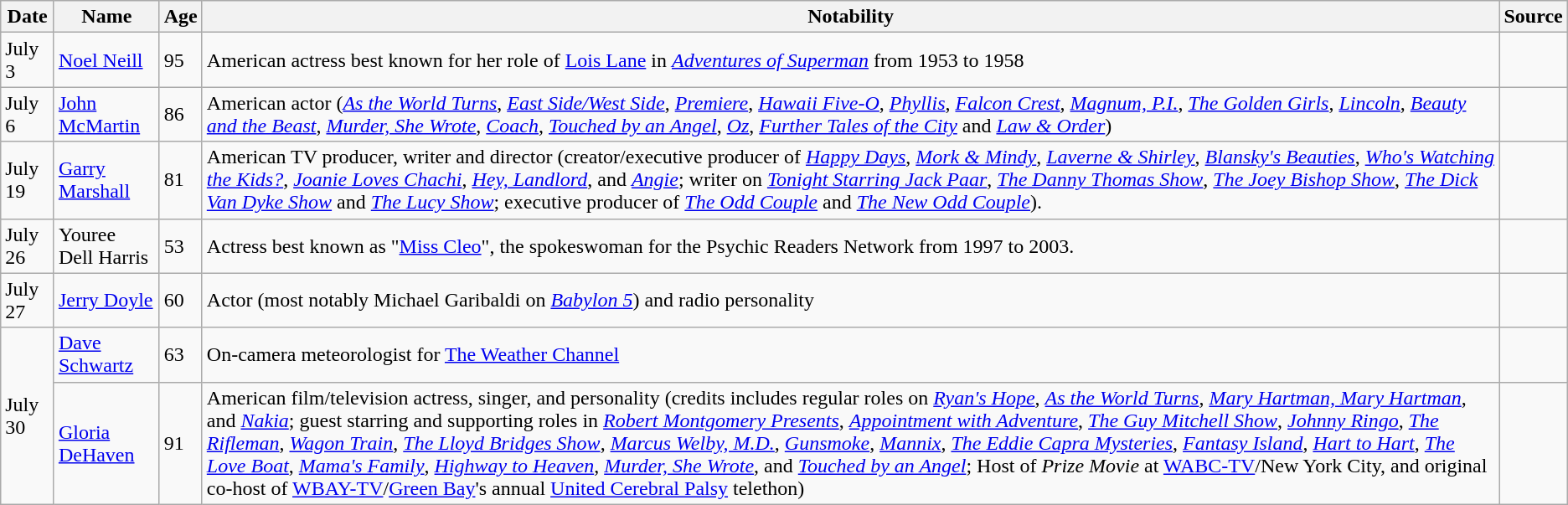<table class="wikitable sortable">
<tr ">
<th>Date</th>
<th>Name</th>
<th>Age</th>
<th class="unsortable">Notability</th>
<th class="unsortable">Source</th>
</tr>
<tr>
<td>July 3</td>
<td><a href='#'>Noel Neill</a></td>
<td>95</td>
<td>American actress best known for her role of <a href='#'>Lois Lane</a> in <em><a href='#'>Adventures of Superman</a></em> from 1953 to 1958</td>
<td></td>
</tr>
<tr>
<td>July 6</td>
<td><a href='#'>John McMartin</a></td>
<td>86</td>
<td>American actor (<em><a href='#'>As the World Turns</a></em>, <em><a href='#'>East Side/West Side</a></em>, <em><a href='#'>Premiere</a></em>, <em><a href='#'>Hawaii Five-O</a></em>, <em><a href='#'>Phyllis</a></em>, <em><a href='#'>Falcon Crest</a></em>, <em><a href='#'>Magnum, P.I.</a></em>, <em><a href='#'>The Golden Girls</a></em>, <em><a href='#'>Lincoln</a></em>, <em><a href='#'>Beauty and the Beast</a></em>, <em><a href='#'>Murder, She Wrote</a></em>, <em><a href='#'>Coach</a></em>, <em><a href='#'>Touched by an Angel</a></em>, <em><a href='#'>Oz</a></em>, <em><a href='#'>Further Tales of the City</a></em> and <em><a href='#'>Law & Order</a></em>)</td>
<td></td>
</tr>
<tr>
<td>July 19</td>
<td><a href='#'>Garry Marshall</a></td>
<td>81</td>
<td>American TV producer, writer and director (creator/executive producer of <em><a href='#'>Happy Days</a></em>, <em><a href='#'>Mork & Mindy</a></em>, <em><a href='#'>Laverne & Shirley</a></em>, <em><a href='#'>Blansky's Beauties</a></em>, <em><a href='#'>Who's Watching the Kids?</a></em>, <em><a href='#'>Joanie Loves Chachi</a></em>, <em><a href='#'>Hey, Landlord</a></em>, and <em><a href='#'>Angie</a></em>; writer on <em><a href='#'>Tonight Starring Jack Paar</a></em>, <em><a href='#'>The Danny Thomas Show</a></em>, <em><a href='#'>The Joey Bishop Show</a></em>, <em><a href='#'>The Dick Van Dyke Show</a></em> and <em><a href='#'>The Lucy Show</a></em>; executive producer of  <em><a href='#'>The Odd Couple</a></em> and <em><a href='#'>The New Odd Couple</a></em>).</td>
<td></td>
</tr>
<tr>
<td>July 26</td>
<td>Youree Dell Harris</td>
<td>53</td>
<td>Actress best known as "<a href='#'>Miss Cleo</a>", the spokeswoman for the Psychic Readers Network from 1997 to 2003.</td>
<td></td>
</tr>
<tr>
<td>July 27</td>
<td><a href='#'>Jerry Doyle</a></td>
<td>60</td>
<td>Actor (most notably Michael Garibaldi on <em><a href='#'>Babylon 5</a></em>) and radio personality</td>
<td></td>
</tr>
<tr>
<td rowspan=2>July 30</td>
<td><a href='#'>Dave Schwartz</a></td>
<td>63</td>
<td>On-camera meteorologist for <a href='#'>The Weather Channel</a></td>
<td></td>
</tr>
<tr>
<td><a href='#'>Gloria DeHaven</a></td>
<td>91</td>
<td>American film/television actress, singer, and personality (credits includes regular roles on <em><a href='#'>Ryan's Hope</a></em>, <em><a href='#'>As the World Turns</a></em>, <em><a href='#'>Mary Hartman, Mary Hartman</a></em>, and <em><a href='#'>Nakia</a></em>; guest starring and supporting roles in <em><a href='#'>Robert Montgomery Presents</a></em>, <em><a href='#'>Appointment with Adventure</a></em>, <em><a href='#'>The Guy Mitchell Show</a></em>, <em><a href='#'>Johnny Ringo</a></em>, <em><a href='#'>The Rifleman</a></em>, <em><a href='#'>Wagon Train</a></em>, <em><a href='#'>The Lloyd Bridges Show</a></em>, <em><a href='#'>Marcus Welby, M.D.</a></em>, <em><a href='#'>Gunsmoke</a></em>, <em><a href='#'>Mannix</a></em>, <em><a href='#'>The Eddie Capra Mysteries</a></em>, <em><a href='#'>Fantasy Island</a></em>, <em><a href='#'>Hart to Hart</a></em>, <em><a href='#'>The Love Boat</a></em>, <em><a href='#'>Mama's Family</a></em>, <em><a href='#'>Highway to Heaven</a></em>, <em><a href='#'>Murder, She Wrote</a></em>, and <em><a href='#'>Touched by an Angel</a></em>; Host of <em>Prize Movie</em> at <a href='#'>WABC-TV</a>/New York City, and original co-host of <a href='#'>WBAY-TV</a>/<a href='#'>Green Bay</a>'s annual <a href='#'>United Cerebral Palsy</a> telethon)</td>
<td></td>
</tr>
</table>
